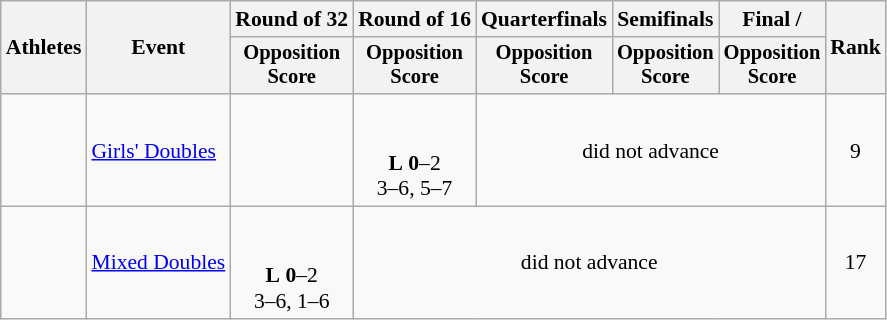<table class=wikitable style="font-size:90%">
<tr>
<th rowspan="2">Athletes</th>
<th rowspan="2">Event</th>
<th>Round of 32</th>
<th>Round of 16</th>
<th>Quarterfinals</th>
<th>Semifinals</th>
<th>Final / </th>
<th rowspan=2>Rank</th>
</tr>
<tr style="font-size:95%">
<th>Opposition<br>Score</th>
<th>Opposition<br>Score</th>
<th>Opposition<br>Score</th>
<th>Opposition<br>Score</th>
<th>Opposition<br>Score</th>
</tr>
<tr align=center>
<td align=left><br></td>
<td align=left><a href='#'>Girls' Doubles</a></td>
<td></td>
<td><br><br><strong>L</strong> <strong>0</strong>–2 <br> 3–6, 5–7</td>
<td colspan=3>did not advance</td>
<td>9</td>
</tr>
<tr align=center>
<td align=left><br></td>
<td align=left><a href='#'>Mixed Doubles</a></td>
<td><br> <br><strong>L</strong> <strong>0</strong>–2 <br> 3–6, 1–6</td>
<td colspan=4>did not advance</td>
<td>17</td>
</tr>
</table>
